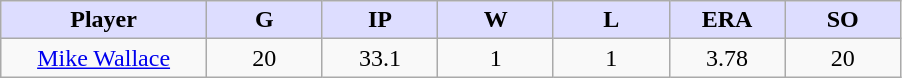<table class="wikitable sortable">
<tr>
<th style="background:#ddf; width:16%;">Player</th>
<th style="background:#ddf; width:9%;">G</th>
<th style="background:#ddf; width:9%;">IP</th>
<th style="background:#ddf; width:9%;">W</th>
<th style="background:#ddf; width:9%;">L</th>
<th style="background:#ddf; width:9%;">ERA</th>
<th style="background:#ddf; width:9%;">SO</th>
</tr>
<tr align=center>
<td><a href='#'>Mike Wallace</a></td>
<td>20</td>
<td>33.1</td>
<td>1</td>
<td>1</td>
<td>3.78</td>
<td>20</td>
</tr>
</table>
